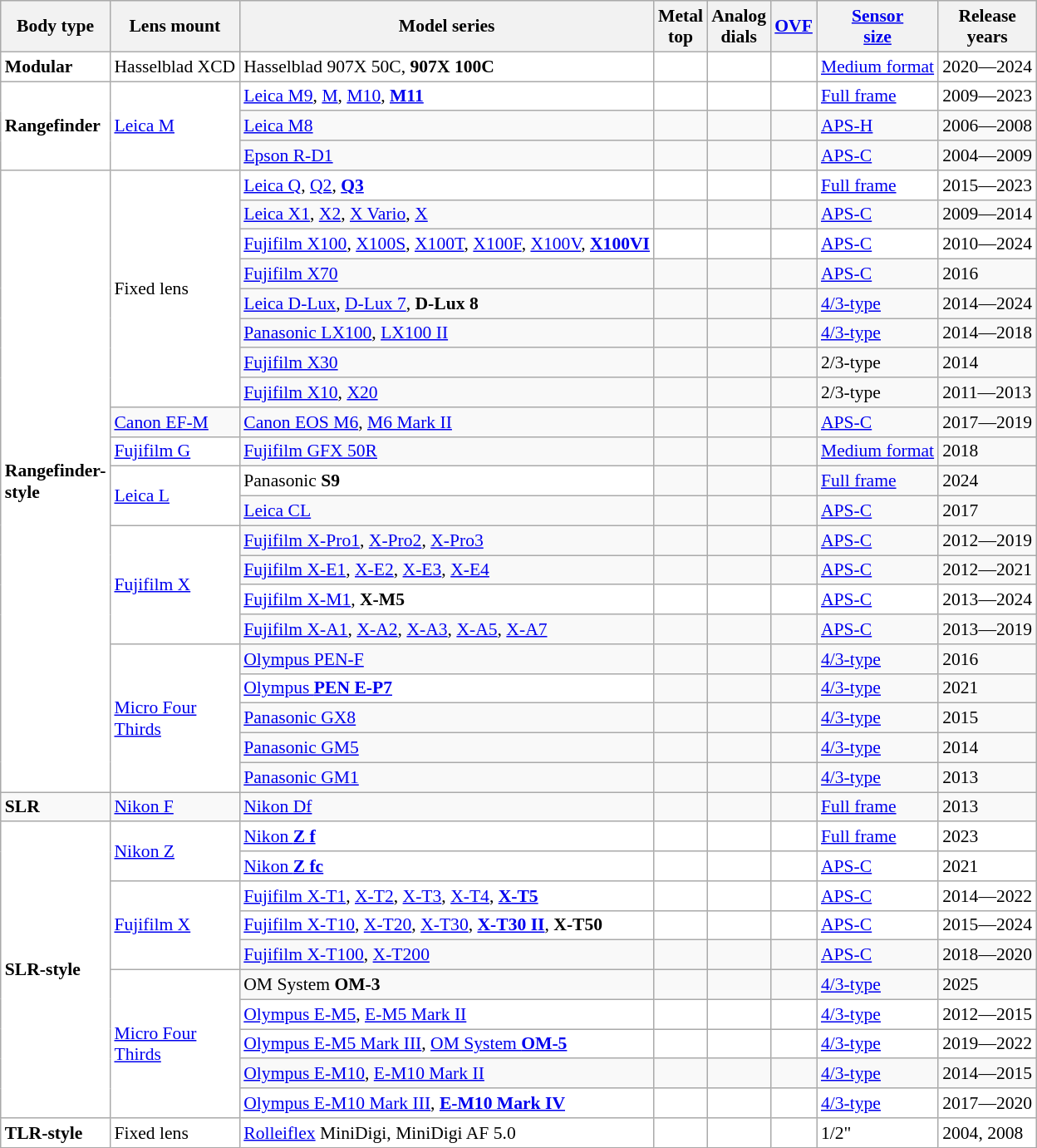<table class="wikitable sortable" style="font-size:90%;white-space:nowrap">
<tr>
<th>Body type</th>
<th>Lens mount</th>
<th>Model series</th>
<th>Metal<br>top</th>
<th>Analog<br>dials</th>
<th><a href='#'>OVF</a></th>
<th><a href='#'>Sensor<br>size</a></th>
<th>Release<br>years</th>
</tr>
<tr style="background:#fff">
<td><strong>Modular</strong></td>
<td>Hasselblad XCD</td>
<td>Hasselblad 907X 50C, <strong>907X 100C</strong></td>
<td></td>
<td></td>
<td></td>
<td><a href='#'>Medium format</a></td>
<td>2020—2024</td>
</tr>
<tr style="background:#fff">
<td rowspan=3><strong>Rangefinder</strong></td>
<td rowspan=3><a href='#'>Leica M</a></td>
<td><a href='#'>Leica M9</a>, <a href='#'>M</a>, <a href='#'>M10</a>, <strong><a href='#'>M11</a></strong></td>
<td></td>
<td></td>
<td></td>
<td><a href='#'>Full frame</a></td>
<td>2009—2023</td>
</tr>
<tr>
<td><a href='#'>Leica M8</a></td>
<td></td>
<td></td>
<td></td>
<td><a href='#'>APS-H</a></td>
<td>2006—2008</td>
</tr>
<tr>
<td><a href='#'>Epson R-D1</a></td>
<td></td>
<td></td>
<td></td>
<td><a href='#'>APS-C</a></td>
<td>2004—2009</td>
</tr>
<tr style="background:#fff">
<td rowspan="21"><strong>Rangefinder-<br>style</strong></td>
<td rowspan=8>Fixed lens</td>
<td><a href='#'>Leica Q</a>, <a href='#'>Q2</a>, <strong><a href='#'>Q3</a></strong></td>
<td></td>
<td></td>
<td></td>
<td><a href='#'>Full frame</a></td>
<td>2015—2023</td>
</tr>
<tr>
<td><a href='#'>Leica X1</a>, <a href='#'>X2</a>, <a href='#'>X Vario</a>, <a href='#'>X</a></td>
<td></td>
<td></td>
<td></td>
<td><a href='#'>APS-C</a></td>
<td>2009—2014</td>
</tr>
<tr style="background:#fff">
<td><a href='#'>Fujifilm X100</a>, <a href='#'>X100S</a>, <a href='#'>X100T</a>, <a href='#'>X100F</a>, <a href='#'>X100V</a>, <strong><a href='#'>X100VI</a></strong></td>
<td></td>
<td></td>
<td></td>
<td><a href='#'>APS-C</a></td>
<td>2010—2024</td>
</tr>
<tr>
<td><a href='#'>Fujifilm X70</a></td>
<td></td>
<td></td>
<td></td>
<td><a href='#'>APS-C</a></td>
<td>2016</td>
</tr>
<tr>
<td><a href='#'>Leica D-Lux</a>, <a href='#'>D-Lux 7</a>, <strong>D-Lux 8</strong></td>
<td></td>
<td></td>
<td></td>
<td><a href='#'>4/3-type</a></td>
<td>2014—2024</td>
</tr>
<tr>
<td><a href='#'>Panasonic LX100</a>, <a href='#'>LX100 II</a></td>
<td></td>
<td></td>
<td></td>
<td><a href='#'>4/3-type</a></td>
<td>2014—2018</td>
</tr>
<tr>
<td><a href='#'>Fujifilm X30</a></td>
<td></td>
<td></td>
<td></td>
<td>2/3-type</td>
<td>2014</td>
</tr>
<tr>
<td><a href='#'>Fujifilm X10</a>, <a href='#'>X20</a></td>
<td></td>
<td></td>
<td></td>
<td>2/3-type</td>
<td>2011—2013</td>
</tr>
<tr>
<td><a href='#'>Canon EF-M</a></td>
<td><a href='#'>Canon EOS M6</a>, <a href='#'>M6 Mark II</a></td>
<td></td>
<td></td>
<td></td>
<td><a href='#'>APS-C</a></td>
<td>2017—2019</td>
</tr>
<tr>
<td style="background:#fff"><a href='#'>Fujifilm G</a></td>
<td><a href='#'>Fujifilm GFX 50R</a></td>
<td></td>
<td></td>
<td></td>
<td><a href='#'>Medium format</a></td>
<td>2018</td>
</tr>
<tr>
<td rowspan=2 style="background:#fff"><a href='#'>Leica L</a></td>
<td style="background:#fff">Panasonic <strong>S9</strong></td>
<td></td>
<td></td>
<td></td>
<td><a href='#'>Full frame</a></td>
<td>2024</td>
</tr>
<tr>
<td><a href='#'>Leica CL</a></td>
<td></td>
<td></td>
<td></td>
<td><a href='#'>APS-C</a></td>
<td>2017</td>
</tr>
<tr>
<td rowspan=4 style="background:#fff"><a href='#'>Fujifilm X</a></td>
<td><a href='#'>Fujifilm X-Pro1</a>, <a href='#'>X-Pro2</a>, <a href='#'>X-Pro3</a></td>
<td></td>
<td></td>
<td></td>
<td><a href='#'>APS-C</a></td>
<td>2012—2019</td>
</tr>
<tr>
<td><a href='#'>Fujifilm X-E1</a>, <a href='#'>X-E2</a>, <a href='#'>X-E3</a>, <a href='#'>X-E4</a></td>
<td></td>
<td></td>
<td></td>
<td><a href='#'>APS-C</a></td>
<td>2012—2021</td>
</tr>
<tr style="background:#fff">
<td><a href='#'>Fujifilm X-M1</a>, <strong>X-M5</strong></td>
<td></td>
<td></td>
<td></td>
<td><a href='#'>APS-C</a></td>
<td>2013—2024</td>
</tr>
<tr>
<td><a href='#'>Fujifilm X-A1</a>, <a href='#'>X-A2</a>, <a href='#'>X-A3</a>, <a href='#'>X-A5</a>, <a href='#'>X-A7</a></td>
<td></td>
<td></td>
<td></td>
<td><a href='#'>APS-C</a></td>
<td>2013—2019</td>
</tr>
<tr>
<td rowspan=5  style="background:#fff"><a href='#'>Micro Four<br>Thirds</a></td>
<td><a href='#'>Olympus PEN-F</a></td>
<td></td>
<td></td>
<td></td>
<td><a href='#'>4/3-type</a></td>
<td>2016</td>
</tr>
<tr>
<td style="background:#fff"><a href='#'>Olympus <strong>PEN E-P7</strong></a></td>
<td></td>
<td></td>
<td></td>
<td><a href='#'>4/3-type</a></td>
<td>2021</td>
</tr>
<tr>
<td><a href='#'>Panasonic GX8</a></td>
<td></td>
<td></td>
<td></td>
<td><a href='#'>4/3-type</a></td>
<td>2015</td>
</tr>
<tr>
<td><a href='#'>Panasonic GM5</a></td>
<td></td>
<td></td>
<td></td>
<td><a href='#'>4/3-type</a></td>
<td>2014</td>
</tr>
<tr>
<td><a href='#'>Panasonic GM1</a></td>
<td></td>
<td></td>
<td></td>
<td><a href='#'>4/3-type</a></td>
<td>2013</td>
</tr>
<tr>
<td><strong>SLR</strong></td>
<td><a href='#'>Nikon F</a></td>
<td><a href='#'>Nikon Df</a></td>
<td></td>
<td></td>
<td></td>
<td><a href='#'>Full frame</a></td>
<td>2013</td>
</tr>
<tr style="background:#fff">
<td rowspan=10><strong>SLR-style</strong></td>
<td rowspan=2><a href='#'>Nikon Z</a></td>
<td><a href='#'>Nikon <strong>Z f</strong></a></td>
<td></td>
<td></td>
<td></td>
<td><a href='#'>Full frame</a></td>
<td>2023</td>
</tr>
<tr style="background:#fff">
<td><a href='#'>Nikon <strong>Z fc</strong></a></td>
<td></td>
<td></td>
<td></td>
<td><a href='#'>APS-C</a></td>
<td>2021</td>
</tr>
<tr style="background:#fff">
<td rowspan=3><a href='#'>Fujifilm X</a></td>
<td><a href='#'>Fujifilm X-T1</a>, <a href='#'>X-T2</a>, <a href='#'>X-T3</a>, <a href='#'>X-T4</a>, <strong><a href='#'>X-T5</a></strong></td>
<td></td>
<td></td>
<td></td>
<td><a href='#'>APS-C</a></td>
<td>2014—2022</td>
</tr>
<tr style="background:#fff">
<td><a href='#'>Fujifilm X-T10</a>, <a href='#'>X-T20</a>, <a href='#'>X-T30</a>, <strong><a href='#'>X-T30 II</a></strong>, <strong>X-T50</strong></td>
<td></td>
<td></td>
<td></td>
<td><a href='#'>APS-C</a></td>
<td>2015—2024</td>
</tr>
<tr>
<td><a href='#'>Fujifilm X-T100</a>, <a href='#'>X-T200</a></td>
<td></td>
<td></td>
<td></td>
<td><a href='#'>APS-C</a></td>
<td>2018—2020</td>
</tr>
<tr>
<td rowspan=5 style="background:#fff"><a href='#'>Micro Four<br>Thirds</a></td>
<td>OM System <strong>OM-3</strong></td>
<td></td>
<td></td>
<td></td>
<td><a href='#'>4/3-type</a></td>
<td>2025</td>
</tr>
<tr style="background:#fff">
<td><a href='#'>Olympus E-M5</a>, <a href='#'>E-M5 Mark II</a></td>
<td></td>
<td></td>
<td></td>
<td><a href='#'>4/3-type</a></td>
<td>2012—2015</td>
</tr>
<tr style="background:#fff">
<td><a href='#'>Olympus E-M5 Mark III</a>, <a href='#'>OM System <strong>OM-5</strong></a></td>
<td></td>
<td></td>
<td></td>
<td><a href='#'>4/3-type</a></td>
<td>2019—2022</td>
</tr>
<tr>
<td><a href='#'>Olympus E-M10</a>, <a href='#'>E-M10 Mark II</a></td>
<td></td>
<td></td>
<td></td>
<td><a href='#'>4/3-type</a></td>
<td>2014—2015</td>
</tr>
<tr style="background:#fff">
<td><a href='#'>Olympus E-M10 Mark III</a>, <strong><a href='#'>E-M10 Mark IV</a></strong></td>
<td></td>
<td></td>
<td></td>
<td><a href='#'>4/3-type</a></td>
<td>2017—2020</td>
</tr>
<tr style="background:#fff">
<td rowspan=1><strong>TLR-style</strong></td>
<td>Fixed lens</td>
<td><a href='#'>Rolleiflex</a> MiniDigi, MiniDigi AF 5.0</td>
<td></td>
<td></td>
<td></td>
<td>1/2"</td>
<td>2004, 2008</td>
</tr>
</table>
